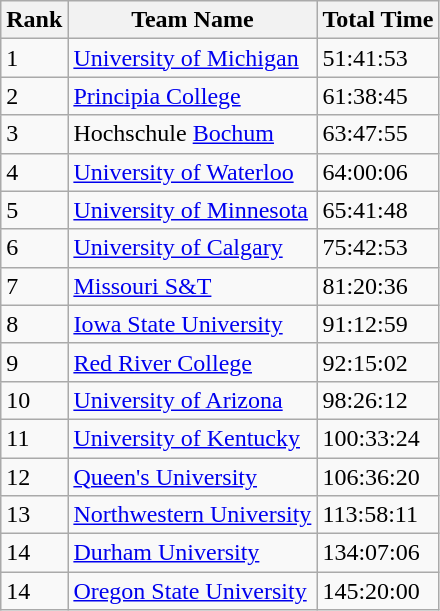<table class="wikitable">
<tr>
<th>Rank</th>
<th>Team Name</th>
<th>Total Time</th>
</tr>
<tr>
<td>1</td>
<td><a href='#'>University of Michigan</a></td>
<td>51:41:53</td>
</tr>
<tr>
<td>2</td>
<td><a href='#'>Principia College</a></td>
<td>61:38:45</td>
</tr>
<tr>
<td>3</td>
<td>Hochschule <a href='#'>Bochum</a></td>
<td>63:47:55</td>
</tr>
<tr>
<td>4</td>
<td><a href='#'>University of Waterloo</a></td>
<td>64:00:06</td>
</tr>
<tr>
<td>5</td>
<td><a href='#'>University of Minnesota</a></td>
<td>65:41:48</td>
</tr>
<tr>
<td>6</td>
<td><a href='#'>University of Calgary</a></td>
<td>75:42:53</td>
</tr>
<tr>
<td>7</td>
<td><a href='#'>Missouri S&T</a></td>
<td>81:20:36</td>
</tr>
<tr>
<td>8</td>
<td><a href='#'>Iowa State University</a></td>
<td>91:12:59</td>
</tr>
<tr>
<td>9</td>
<td><a href='#'>Red River College</a></td>
<td>92:15:02</td>
</tr>
<tr>
<td>10</td>
<td><a href='#'>University of Arizona</a></td>
<td>98:26:12</td>
</tr>
<tr>
<td>11</td>
<td><a href='#'>University of Kentucky</a></td>
<td>100:33:24</td>
</tr>
<tr>
<td>12</td>
<td><a href='#'>Queen's University</a></td>
<td>106:36:20</td>
</tr>
<tr>
<td>13</td>
<td><a href='#'>Northwestern University</a></td>
<td>113:58:11</td>
</tr>
<tr>
<td>14</td>
<td><a href='#'>Durham University</a></td>
<td>134:07:06</td>
</tr>
<tr>
<td>14</td>
<td><a href='#'>Oregon State University</a></td>
<td>145:20:00</td>
</tr>
</table>
